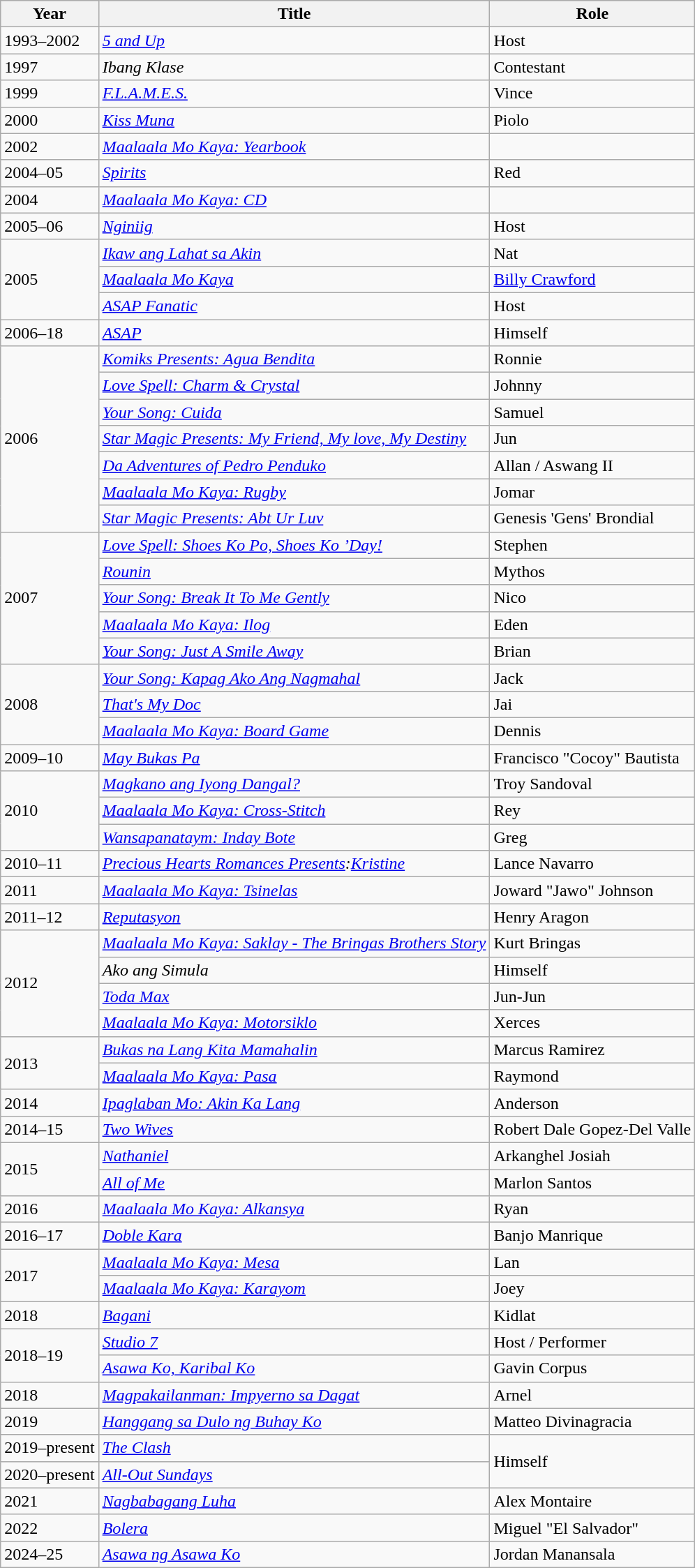<table class="wikitable">
<tr>
<th>Year</th>
<th>Title</th>
<th>Role</th>
</tr>
<tr>
<td>1993–2002</td>
<td><em><a href='#'>5 and Up</a></em></td>
<td>Host</td>
</tr>
<tr>
<td>1997</td>
<td><em>Ibang Klase</em></td>
<td>Contestant</td>
</tr>
<tr>
<td>1999</td>
<td><em><a href='#'>F.L.A.M.E.S.</a></em></td>
<td>Vince</td>
</tr>
<tr>
<td>2000</td>
<td><em><a href='#'>Kiss Muna</a></em></td>
<td>Piolo</td>
</tr>
<tr>
<td>2002</td>
<td><em><a href='#'>Maalaala Mo Kaya: Yearbook</a></em></td>
<td></td>
</tr>
<tr>
<td>2004–05</td>
<td><em><a href='#'>Spirits</a></em></td>
<td>Red</td>
</tr>
<tr>
<td>2004</td>
<td><em><a href='#'>Maalaala Mo Kaya: CD</a></em></td>
<td></td>
</tr>
<tr>
<td>2005–06</td>
<td><em><a href='#'>Nginiig</a></em></td>
<td>Host</td>
</tr>
<tr>
<td rowspan="3">2005</td>
<td><em><a href='#'>Ikaw ang Lahat sa Akin</a></em></td>
<td>Nat</td>
</tr>
<tr>
<td><em><a href='#'>Maalaala Mo Kaya</a></em></td>
<td><a href='#'>Billy Crawford</a></td>
</tr>
<tr>
<td><em><a href='#'>ASAP Fanatic</a></em></td>
<td>Host</td>
</tr>
<tr>
<td>2006–18</td>
<td><em><a href='#'>ASAP</a></em></td>
<td>Himself</td>
</tr>
<tr>
<td rowspan=7>2006</td>
<td><em><a href='#'>Komiks Presents: Agua Bendita</a></em></td>
<td>Ronnie</td>
</tr>
<tr>
<td><a href='#'><em>Love Spell: Charm & Crystal</em></a></td>
<td>Johnny</td>
</tr>
<tr>
<td><em><a href='#'>Your Song: Cuida</a></em></td>
<td>Samuel</td>
</tr>
<tr>
<td><a href='#'><em>Star Magic Presents: My Friend, My love, My Destiny</em></a></td>
<td>Jun</td>
</tr>
<tr>
<td><em><a href='#'>Da Adventures of Pedro Penduko</a></em></td>
<td>Allan / Aswang II</td>
</tr>
<tr>
<td><em><a href='#'>Maalaala Mo Kaya: Rugby</a></em></td>
<td>Jomar</td>
</tr>
<tr>
<td><em><a href='#'>Star Magic Presents: Abt Ur Luv</a></em></td>
<td>Genesis 'Gens' Brondial</td>
</tr>
<tr>
<td rowspan=5>2007</td>
<td><em><a href='#'>Love Spell: Shoes Ko Po, Shoes Ko ’Day!</a></em></td>
<td>Stephen</td>
</tr>
<tr>
<td><em><a href='#'>Rounin</a></em></td>
<td>Mythos</td>
</tr>
<tr>
<td><em><a href='#'>Your Song: Break It To Me Gently</a></em></td>
<td>Nico</td>
</tr>
<tr>
<td><em><a href='#'>Maalaala Mo Kaya: Ilog</a></em></td>
<td>Eden</td>
</tr>
<tr>
<td><em><a href='#'>Your Song: Just A Smile Away</a></em></td>
<td>Brian</td>
</tr>
<tr>
<td rowspan=3>2008</td>
<td><em><a href='#'>Your Song: Kapag Ako Ang Nagmahal</a></em></td>
<td>Jack</td>
</tr>
<tr>
<td><em><a href='#'>That's My Doc</a></em></td>
<td>Jai</td>
</tr>
<tr>
<td><em><a href='#'>Maalaala Mo Kaya: Board Game</a></em></td>
<td>Dennis</td>
</tr>
<tr>
<td>2009–10</td>
<td><em><a href='#'>May Bukas Pa</a></em></td>
<td>Francisco "Cocoy" Bautista</td>
</tr>
<tr>
<td rowspan="3">2010</td>
<td><em><a href='#'>Magkano ang Iyong Dangal?</a></em></td>
<td>Troy Sandoval</td>
</tr>
<tr>
<td><em><a href='#'>Maalaala Mo Kaya: Cross-Stitch</a></em></td>
<td>Rey</td>
</tr>
<tr>
<td><em><a href='#'>Wansapanataym: Inday Bote</a></em></td>
<td>Greg</td>
</tr>
<tr>
<td>2010–11</td>
<td><em><a href='#'>Precious Hearts Romances Presents</a>:<a href='#'>Kristine</a></em></td>
<td>Lance Navarro</td>
</tr>
<tr>
<td>2011</td>
<td><em><a href='#'>Maalaala Mo Kaya: Tsinelas</a></em></td>
<td>Joward "Jawo" Johnson</td>
</tr>
<tr>
<td>2011–12</td>
<td><em><a href='#'>Reputasyon</a></em></td>
<td>Henry Aragon</td>
</tr>
<tr>
<td rowspan="4">2012</td>
<td><em><a href='#'>Maalaala Mo Kaya: Saklay - The Bringas Brothers Story</a></em></td>
<td>Kurt Bringas</td>
</tr>
<tr>
<td><em>Ako ang Simula</em></td>
<td>Himself</td>
</tr>
<tr>
<td><em><a href='#'>Toda Max</a></em></td>
<td>Jun-Jun</td>
</tr>
<tr>
<td><em><a href='#'>Maalaala Mo Kaya: Motorsiklo</a></em></td>
<td>Xerces</td>
</tr>
<tr>
<td rowspan="2">2013</td>
<td><em><a href='#'>Bukas na Lang Kita Mamahalin</a></em></td>
<td>Marcus Ramirez</td>
</tr>
<tr>
<td><em><a href='#'>Maalaala Mo Kaya: Pasa</a></em></td>
<td>Raymond</td>
</tr>
<tr>
<td>2014</td>
<td><em><a href='#'>Ipaglaban Mo: Akin Ka Lang</a></em></td>
<td>Anderson</td>
</tr>
<tr>
<td>2014–15</td>
<td><em><a href='#'>Two Wives</a></em></td>
<td>Robert Dale Gopez-Del Valle</td>
</tr>
<tr>
<td rowspan="2">2015</td>
<td><em><a href='#'>Nathaniel</a></em></td>
<td>Arkanghel Josiah</td>
</tr>
<tr>
<td><em><a href='#'>All of Me</a></em></td>
<td>Marlon Santos</td>
</tr>
<tr>
<td>2016</td>
<td><em><a href='#'>Maalaala Mo Kaya: Alkansya</a></em></td>
<td>Ryan</td>
</tr>
<tr>
<td>2016–17</td>
<td><em><a href='#'>Doble Kara</a></em></td>
<td>Banjo Manrique</td>
</tr>
<tr>
<td rowspan="2">2017</td>
<td><em><a href='#'>Maalaala Mo Kaya: Mesa</a></em></td>
<td>Lan</td>
</tr>
<tr>
<td><em><a href='#'>Maalaala Mo Kaya: Karayom</a></em></td>
<td>Joey</td>
</tr>
<tr>
<td>2018</td>
<td><em><a href='#'>Bagani</a></em></td>
<td>Kidlat</td>
</tr>
<tr>
<td rowspan="2">2018–19</td>
<td><em><a href='#'>Studio 7</a></em></td>
<td>Host / Performer</td>
</tr>
<tr>
<td><em><a href='#'>Asawa Ko, Karibal Ko</a></em></td>
<td>Gavin Corpus</td>
</tr>
<tr>
<td>2018</td>
<td><em><a href='#'>Magpakailanman: Impyerno sa Dagat</a></em></td>
<td>Arnel</td>
</tr>
<tr>
<td>2019</td>
<td><em><a href='#'>Hanggang sa Dulo ng Buhay Ko</a></em></td>
<td>Matteo Divinagracia</td>
</tr>
<tr>
<td>2019–present</td>
<td><em><a href='#'>The Clash</a></em></td>
<td rowspan="2">Himself</td>
</tr>
<tr>
<td>2020–present</td>
<td><em><a href='#'>All-Out Sundays</a></em></td>
</tr>
<tr>
<td>2021</td>
<td><em><a href='#'>Nagbabagang Luha</a></em></td>
<td>Alex Montaire</td>
</tr>
<tr>
<td>2022</td>
<td><em><a href='#'>Bolera</a></em></td>
<td>Miguel "El Salvador"</td>
</tr>
<tr>
<td>2024–25</td>
<td><em><a href='#'>Asawa ng Asawa Ko</a></em></td>
<td>Jordan Manansala</td>
</tr>
</table>
